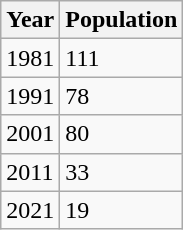<table class="wikitable">
<tr>
<th>Year</th>
<th>Population</th>
</tr>
<tr>
<td>1981</td>
<td>111</td>
</tr>
<tr>
<td>1991</td>
<td>78</td>
</tr>
<tr>
<td>2001</td>
<td>80</td>
</tr>
<tr>
<td>2011</td>
<td>33</td>
</tr>
<tr>
<td>2021</td>
<td>19</td>
</tr>
</table>
